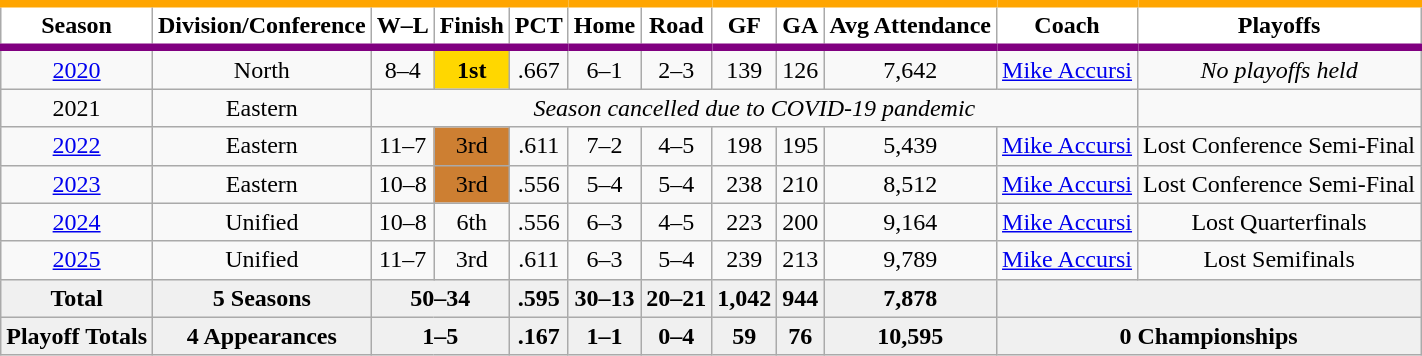<table class="wikitable" style="text-align:center">
<tr>
<th style="background:#FFFFFF;border-top:orange 5px solid;border-bottom:purple 5px solid;">Season</th>
<th style="background:#FFFFFF;border-top:orange 5px solid;border-bottom:purple 5px solid;">Division/Conference</th>
<th style="background:#FFFFFF;border-top:orange 5px solid;border-bottom:purple 5px solid;">W–L</th>
<th style="background:#FFFFFF;border-top:orange 5px solid;border-bottom:purple 5px solid;">Finish</th>
<th style="background:#FFFFFF;border-top:orange 5px solid;border-bottom:purple 5px solid;">PCT</th>
<th style="background:#FFFFFF;border-top:orange 5px solid;border-bottom:purple 5px solid;">Home</th>
<th style="background:#FFFFFF;border-top:orange 5px solid;border-bottom:purple 5px solid;">Road</th>
<th style="background:#FFFFFF;border-top:orange 5px solid;border-bottom:purple 5px solid;">GF</th>
<th style="background:#FFFFFF;border-top:orange 5px solid;border-bottom:purple 5px solid;">GA</th>
<th style="background:#FFFFFF;border-top:orange 5px solid;border-bottom:purple 5px solid;">Avg Attendance</th>
<th style="background:#FFFFFF;border-top:orange 5px solid;border-bottom:purple 5px solid;">Coach</th>
<th style="background:#FFFFFF;border-top:orange 5px solid;border-bottom:purple 5px solid;">Playoffs</th>
</tr>
<tr>
<td><a href='#'>2020</a></td>
<td>North</td>
<td>8–4</td>
<td bgcolor="gold"><strong>1st</strong></td>
<td>.667</td>
<td>6–1</td>
<td>2–3</td>
<td>139</td>
<td>126</td>
<td>7,642</td>
<td><a href='#'>Mike Accursi</a></td>
<td><em>No playoffs held</em></td>
</tr>
<tr>
<td>2021</td>
<td>Eastern</td>
<td colspan="9"><em>Season cancelled due to COVID-19 pandemic</em></td>
</tr>
<tr>
<td><a href='#'>2022</a></td>
<td>Eastern</td>
<td>11–7</td>
<td bgcolor="CD7F32">3rd</td>
<td>.611</td>
<td>7–2</td>
<td>4–5</td>
<td>198</td>
<td>195</td>
<td>5,439</td>
<td><a href='#'>Mike Accursi</a></td>
<td>Lost Conference Semi-Final</td>
</tr>
<tr>
<td><a href='#'>2023</a></td>
<td>Eastern</td>
<td>10–8</td>
<td bgcolor="CD7F32">3rd</td>
<td>.556</td>
<td>5–4</td>
<td>5–4</td>
<td>238</td>
<td>210</td>
<td>8,512</td>
<td><a href='#'>Mike Accursi</a></td>
<td>Lost Conference Semi-Final</td>
</tr>
<tr>
<td><a href='#'>2024</a></td>
<td>Unified</td>
<td>10–8</td>
<td>6th</td>
<td>.556</td>
<td>6–3</td>
<td>4–5</td>
<td>223</td>
<td>200</td>
<td>9,164</td>
<td><a href='#'>Mike Accursi</a></td>
<td>Lost Quarterfinals</td>
</tr>
<tr>
<td><a href='#'>2025</a></td>
<td>Unified</td>
<td>11–7</td>
<td>3rd</td>
<td>.611</td>
<td>6–3</td>
<td>5–4</td>
<td>239</td>
<td>213</td>
<td>9,789</td>
<td><a href='#'>Mike Accursi</a></td>
<td>Lost Semifinals</td>
</tr>
<tr bgcolor="#f0f0f0" align="center">
<td><strong>Total</strong></td>
<td><strong>5 Seasons</strong></td>
<td colspan="2"><strong>50–34</strong></td>
<td><strong>.595</strong></td>
<td><strong>30–13</strong></td>
<td><strong>20–21</strong></td>
<td><strong>1,042</strong></td>
<td><strong>944</strong></td>
<td><strong>7,878</strong></td>
<td colspan="2"></td>
</tr>
<tr bgcolor="#f0f0f0" align="center">
<td><strong>Playoff Totals</strong></td>
<td><strong>4 Appearances</strong></td>
<td colspan="2"><strong>1–5</strong></td>
<td><strong>.167</strong></td>
<td><strong>1–1</strong></td>
<td><strong>0–4</strong></td>
<td><strong>59</strong></td>
<td><strong>76</strong></td>
<td><strong>10,595</strong></td>
<td colspan="2"><strong>0 Championships</strong></td>
</tr>
</table>
